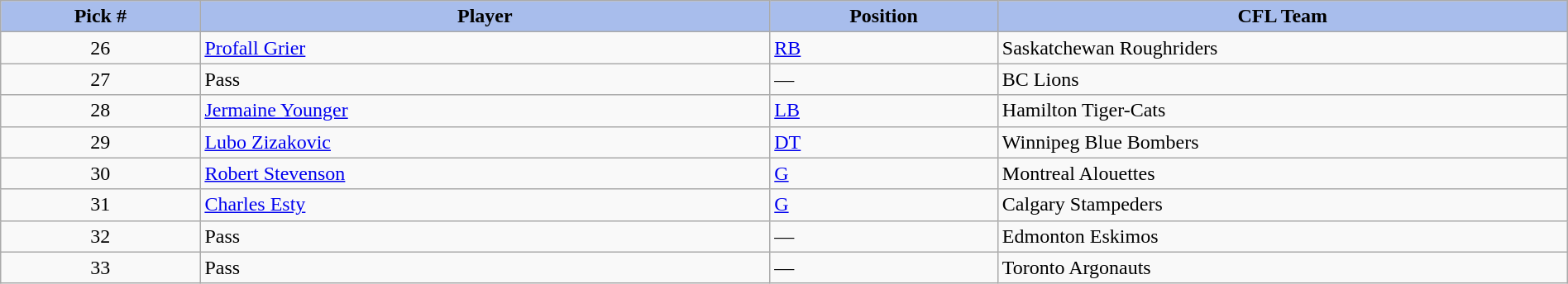<table class="wikitable" style="width: 100%">
<tr>
<th style="background:#A8BDEC;" width=7%>Pick #</th>
<th width=20% style="background:#A8BDEC;">Player</th>
<th width=8% style="background:#A8BDEC;">Position</th>
<th width=20% style="background:#A8BDEC;">CFL Team</th>
</tr>
<tr>
<td align=center>26</td>
<td><a href='#'>Profall Grier</a></td>
<td><a href='#'>RB</a></td>
<td>Saskatchewan Roughriders</td>
</tr>
<tr>
<td align=center>27</td>
<td>Pass</td>
<td>—</td>
<td>BC Lions</td>
</tr>
<tr>
<td align=center>28</td>
<td><a href='#'>Jermaine Younger</a></td>
<td><a href='#'>LB</a></td>
<td>Hamilton Tiger-Cats</td>
</tr>
<tr>
<td align=center>29</td>
<td><a href='#'>Lubo Zizakovic</a></td>
<td><a href='#'>DT</a></td>
<td>Winnipeg Blue Bombers</td>
</tr>
<tr>
<td align=center>30</td>
<td><a href='#'>Robert Stevenson</a></td>
<td><a href='#'>G</a></td>
<td>Montreal Alouettes</td>
</tr>
<tr>
<td align=center>31</td>
<td><a href='#'>Charles Esty</a></td>
<td><a href='#'>G</a></td>
<td>Calgary Stampeders</td>
</tr>
<tr>
<td align=center>32</td>
<td>Pass</td>
<td>—</td>
<td>Edmonton Eskimos</td>
</tr>
<tr>
<td align=center>33</td>
<td>Pass</td>
<td>—</td>
<td>Toronto Argonauts</td>
</tr>
</table>
